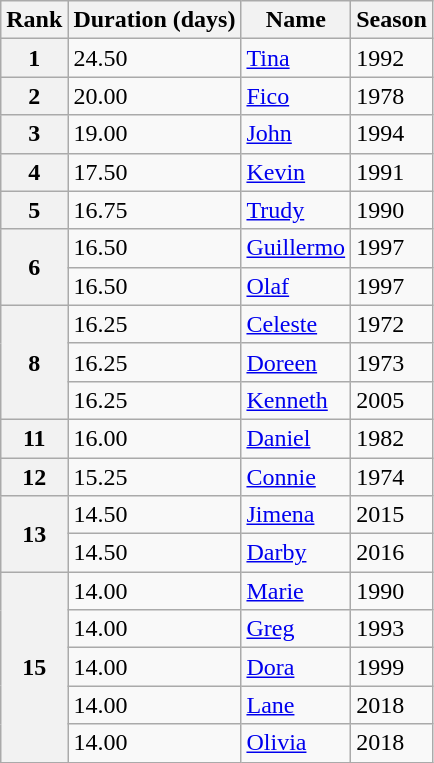<table class="wikitable plainrowheaders">
<tr>
<th scope="col">Rank</th>
<th scope="col">Duration (days)</th>
<th scope="col">Name</th>
<th scope="col">Season</th>
</tr>
<tr>
<th>1</th>
<td scope="row">24.50</td>
<td><a href='#'>Tina</a></td>
<td>1992</td>
</tr>
<tr>
<th>2</th>
<td scope="row">20.00</td>
<td><a href='#'>Fico</a></td>
<td>1978</td>
</tr>
<tr>
<th>3</th>
<td scope="row">19.00</td>
<td><a href='#'>John</a></td>
<td>1994</td>
</tr>
<tr>
<th>4</th>
<td scope="row">17.50</td>
<td><a href='#'>Kevin</a></td>
<td>1991</td>
</tr>
<tr>
<th>5</th>
<td scope="row">16.75</td>
<td><a href='#'>Trudy</a></td>
<td>1990</td>
</tr>
<tr>
<th rowspan=2>6</th>
<td>16.50</td>
<td><a href='#'>Guillermo</a></td>
<td>1997</td>
</tr>
<tr>
<td>16.50</td>
<td><a href='#'>Olaf</a></td>
<td>1997</td>
</tr>
<tr>
<th rowspan=3>8</th>
<td>16.25</td>
<td><a href='#'>Celeste</a></td>
<td>1972</td>
</tr>
<tr>
<td>16.25</td>
<td><a href='#'>Doreen</a></td>
<td>1973</td>
</tr>
<tr>
<td>16.25</td>
<td><a href='#'>Kenneth</a></td>
<td>2005</td>
</tr>
<tr>
<th>11</th>
<td scope="row">16.00</td>
<td><a href='#'>Daniel</a></td>
<td>1982</td>
</tr>
<tr>
<th>12</th>
<td scope="row">15.25</td>
<td><a href='#'>Connie</a></td>
<td>1974</td>
</tr>
<tr>
<th rowspan=2>13</th>
<td>14.50</td>
<td><a href='#'>Jimena</a></td>
<td>2015</td>
</tr>
<tr>
<td>14.50</td>
<td><a href='#'>Darby</a></td>
<td>2016</td>
</tr>
<tr>
<th rowspan=5>15</th>
<td>14.00</td>
<td><a href='#'>Marie</a></td>
<td>1990</td>
</tr>
<tr>
<td>14.00</td>
<td><a href='#'>Greg</a></td>
<td>1993</td>
</tr>
<tr>
<td>14.00</td>
<td><a href='#'>Dora</a></td>
<td>1999</td>
</tr>
<tr>
<td>14.00</td>
<td><a href='#'>Lane</a></td>
<td>2018</td>
</tr>
<tr>
<td>14.00</td>
<td><a href='#'>Olivia</a></td>
<td>2018</td>
</tr>
</table>
